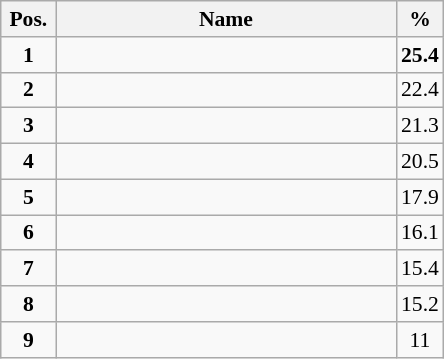<table class="wikitable" style="text-align:center; font-size:90%;">
<tr>
<th width=30px>Pos.</th>
<th width=220px>Name</th>
<th width=20px>%</th>
</tr>
<tr>
<td><strong>1</strong></td>
<td align=left><strong></strong></td>
<td><strong>25.4</strong></td>
</tr>
<tr>
<td><strong>2</strong></td>
<td align=left></td>
<td>22.4</td>
</tr>
<tr>
<td><strong>3</strong></td>
<td align=left></td>
<td>21.3</td>
</tr>
<tr>
<td><strong>4</strong></td>
<td align=left></td>
<td>20.5</td>
</tr>
<tr>
<td><strong>5</strong></td>
<td align=left></td>
<td>17.9</td>
</tr>
<tr>
<td><strong>6</strong></td>
<td align=left></td>
<td>16.1</td>
</tr>
<tr>
<td><strong>7</strong></td>
<td align=left></td>
<td>15.4</td>
</tr>
<tr>
<td><strong>8</strong></td>
<td align=left></td>
<td>15.2</td>
</tr>
<tr>
<td><strong>9</strong></td>
<td align=left></td>
<td>11</td>
</tr>
</table>
